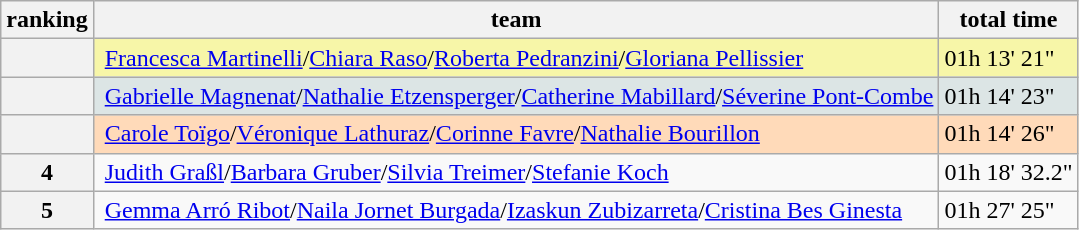<table class="wikitable">
<tr>
<th>ranking</th>
<th>team</th>
<th>total time</th>
</tr>
<tr>
<th bgcolor="gold"></th>
<td bgcolor="#F7F6A8"> <a href='#'>Francesca Martinelli</a>/<a href='#'>Chiara Raso</a>/<a href='#'>Roberta Pedranzini</a>/<a href='#'>Gloriana Pellissier</a></td>
<td bgcolor="#F7F6A8">01h 13' 21"</td>
</tr>
<tr>
<th bgcolor="silver"></th>
<td bgcolor="#DCE5E5"> <a href='#'>Gabrielle Magnenat</a>/<a href='#'>Nathalie Etzensperger</a>/<a href='#'>Catherine Mabillard</a>/<a href='#'>Séverine Pont-Combe</a></td>
<td bgcolor="#DCE5E5">01h 14' 23"</td>
</tr>
<tr>
<th bgcolor="#cc9966"></th>
<td bgcolor="#FFDAB9"> <a href='#'>Carole Toïgo</a>/<a href='#'>Véronique Lathuraz</a>/<a href='#'>Corinne Favre</a>/<a href='#'>Nathalie Bourillon</a></td>
<td bgcolor="#FFDAB9">01h 14' 26"</td>
</tr>
<tr>
<th>4</th>
<td> <a href='#'>Judith Graßl</a>/<a href='#'>Barbara Gruber</a>/<a href='#'>Silvia Treimer</a>/<a href='#'>Stefanie Koch</a></td>
<td>01h 18' 32.2"</td>
</tr>
<tr>
<th>5</th>
<td> <a href='#'>Gemma Arró Ribot</a>/<a href='#'>Naila Jornet Burgada</a>/<a href='#'>Izaskun Zubizarreta</a>/<a href='#'>Cristina Bes Ginesta</a></td>
<td>01h 27' 25"</td>
</tr>
</table>
